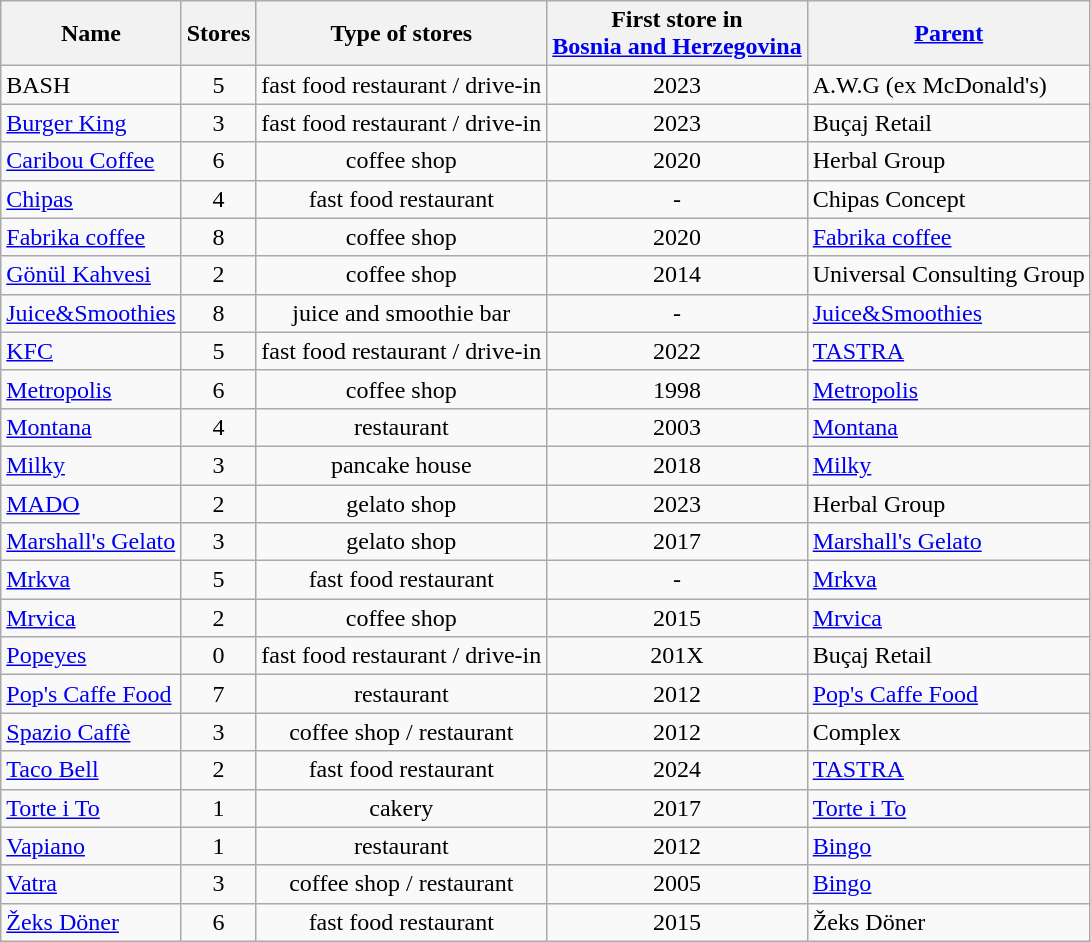<table class="wikitable sortable">
<tr>
<th>Name</th>
<th>Stores</th>
<th>Type of stores</th>
<th>First store in<br><a href='#'>Bosnia and Herzegovina</a></th>
<th><a href='#'>Parent</a></th>
</tr>
<tr>
<td>BASH</td>
<td align="center">5</td>
<td align="center">fast food restaurant / drive-in</td>
<td align="center">2023</td>
<td>A.W.G (ex McDonald's)</td>
</tr>
<tr>
<td><a href='#'>Burger King</a></td>
<td align="center">3</td>
<td align="center">fast food restaurant / drive-in</td>
<td align="center">2023</td>
<td>Buçaj Retail</td>
</tr>
<tr>
<td><a href='#'>Caribou Coffee</a></td>
<td align="center">6</td>
<td align="center">coffee shop</td>
<td align="center">2020</td>
<td>Herbal Group</td>
</tr>
<tr>
<td><a href='#'>Chipas</a></td>
<td align="center">4</td>
<td align="center">fast food restaurant</td>
<td align="center">-</td>
<td>Chipas Concept</td>
</tr>
<tr>
<td><a href='#'>Fabrika coffee</a></td>
<td align="center">8</td>
<td align="center">coffee shop</td>
<td align="center">2020</td>
<td><a href='#'>Fabrika coffee</a></td>
</tr>
<tr>
<td><a href='#'>Gönül Kahvesi</a></td>
<td align="center">2</td>
<td align="center">coffee shop</td>
<td align="center">2014</td>
<td>Universal Consulting Group</td>
</tr>
<tr>
<td><a href='#'>Juice&Smoothies</a></td>
<td align="center">8</td>
<td align="center">juice and smoothie bar</td>
<td align="center">-</td>
<td><a href='#'>Juice&Smoothies</a></td>
</tr>
<tr>
<td><a href='#'>KFC</a></td>
<td align="center">5</td>
<td align="center">fast food restaurant / drive-in</td>
<td align="center">2022</td>
<td><a href='#'>TASTRA</a></td>
</tr>
<tr>
<td><a href='#'>Metropolis</a></td>
<td align="center">6</td>
<td align="center">coffee shop</td>
<td align="center">1998</td>
<td><a href='#'>Metropolis</a></td>
</tr>
<tr>
<td><a href='#'>Montana</a></td>
<td align="center">4</td>
<td align="center">restaurant</td>
<td align="center">2003</td>
<td><a href='#'>Montana</a></td>
</tr>
<tr>
<td><a href='#'>Milky</a></td>
<td align="center">3</td>
<td align="center">pancake house</td>
<td align="center">2018</td>
<td><a href='#'>Milky</a></td>
</tr>
<tr>
<td><a href='#'>MADO</a></td>
<td align="center">2</td>
<td align="center">gelato shop</td>
<td align="center">2023</td>
<td>Herbal Group</td>
</tr>
<tr>
<td><a href='#'>Marshall's Gelato</a></td>
<td align="center">3</td>
<td align="center">gelato shop</td>
<td align="center">2017</td>
<td><a href='#'>Marshall's Gelato</a></td>
</tr>
<tr>
<td><a href='#'>Mrkva</a></td>
<td align="center">5</td>
<td align="center">fast food restaurant</td>
<td align="center">-</td>
<td><a href='#'>Mrkva</a></td>
</tr>
<tr>
<td><a href='#'>Mrvica</a></td>
<td align="center">2</td>
<td align="center">coffee shop</td>
<td align="center">2015</td>
<td><a href='#'>Mrvica</a></td>
</tr>
<tr>
<td><a href='#'>Popeyes</a></td>
<td align="center">0</td>
<td align="center">fast food restaurant / drive-in</td>
<td align="center">201X</td>
<td>Buçaj Retail</td>
</tr>
<tr>
<td><a href='#'>Pop's Caffe Food</a></td>
<td align="center">7</td>
<td align="center">restaurant</td>
<td align="center">2012</td>
<td><a href='#'>Pop's Caffe Food</a></td>
</tr>
<tr>
<td><a href='#'>Spazio Caffè</a></td>
<td align="center">3</td>
<td align="center">coffee shop / restaurant</td>
<td align="center">2012</td>
<td>Complex</td>
</tr>
<tr>
<td><a href='#'>Taco Bell</a></td>
<td align="center">2</td>
<td align="center">fast food restaurant</td>
<td align="center">2024</td>
<td><a href='#'>TASTRA</a></td>
</tr>
<tr>
<td><a href='#'>Torte i To</a></td>
<td align="center">1</td>
<td align="center">cakery</td>
<td align="center">2017</td>
<td><a href='#'>Torte i To</a></td>
</tr>
<tr>
<td><a href='#'>Vapiano</a></td>
<td align="center">1</td>
<td align="center">restaurant</td>
<td align="center">2012</td>
<td><a href='#'>Bingo</a></td>
</tr>
<tr>
<td><a href='#'>Vatra</a></td>
<td align="center">3</td>
<td align="center">coffee shop / restaurant</td>
<td align="center">2005</td>
<td><a href='#'>Bingo</a></td>
</tr>
<tr>
<td><a href='#'>Žeks Döner</a></td>
<td align="center">6</td>
<td align="center">fast food restaurant</td>
<td align="center">2015</td>
<td>Žeks Döner</td>
</tr>
</table>
